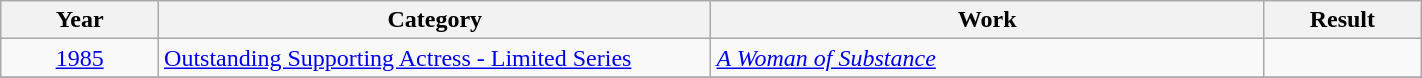<table class="wikitable" width="75%" cellpadding="5">
<tr>
<th width="10%">Year</th>
<th width="35%">Category</th>
<th width="35%">Work</th>
<th width="10%">Result</th>
</tr>
<tr>
<td style="text-align:center;"><a href='#'>1985</a></td>
<td><a href='#'>Outstanding Supporting Actress - Limited Series</a></td>
<td><em><a href='#'>A Woman of Substance</a></em></td>
<td></td>
</tr>
<tr>
</tr>
</table>
